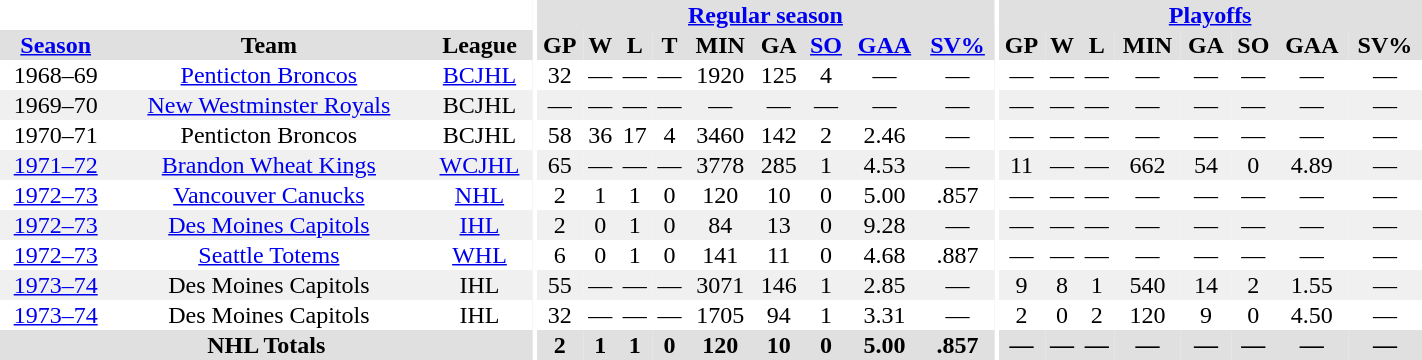<table border="0" cellpadding="1" cellspacing="0" style="width:75%; text-align:center;">
<tr bgcolor="#e0e0e0">
<th colspan="3" bgcolor="#ffffff"></th>
<th rowspan="99" bgcolor="#ffffff"></th>
<th colspan="9" bgcolor="#e0e0e0"><a href='#'>Regular season</a></th>
<th rowspan="99" bgcolor="#ffffff"></th>
<th colspan="8" bgcolor="#e0e0e0"><a href='#'>Playoffs</a></th>
</tr>
<tr bgcolor="#e0e0e0">
<th><a href='#'>Season</a></th>
<th>Team</th>
<th>League</th>
<th>GP</th>
<th>W</th>
<th>L</th>
<th>T</th>
<th>MIN</th>
<th>GA</th>
<th><a href='#'>SO</a></th>
<th><a href='#'>GAA</a></th>
<th><a href='#'>SV%</a></th>
<th>GP</th>
<th>W</th>
<th>L</th>
<th>MIN</th>
<th>GA</th>
<th>SO</th>
<th>GAA</th>
<th>SV%</th>
</tr>
<tr>
<td>1968–69</td>
<td><a href='#'>Penticton Broncos</a></td>
<td><a href='#'>BCJHL</a></td>
<td>32</td>
<td>—</td>
<td>—</td>
<td>—</td>
<td>1920</td>
<td>125</td>
<td>4</td>
<td>—</td>
<td>—</td>
<td>—</td>
<td>—</td>
<td>—</td>
<td>—</td>
<td>—</td>
<td>—</td>
<td>—</td>
<td>—</td>
</tr>
<tr bgcolor="#f0f0f0">
<td>1969–70</td>
<td><a href='#'>New Westminster Royals</a></td>
<td>BCJHL</td>
<td>—</td>
<td>—</td>
<td>—</td>
<td>—</td>
<td>—</td>
<td>—</td>
<td>—</td>
<td>—</td>
<td>—</td>
<td>—</td>
<td>—</td>
<td>—</td>
<td>—</td>
<td>—</td>
<td>—</td>
<td>—</td>
<td>—</td>
</tr>
<tr>
<td>1970–71</td>
<td>Penticton Broncos</td>
<td>BCJHL</td>
<td>58</td>
<td>36</td>
<td>17</td>
<td>4</td>
<td>3460</td>
<td>142</td>
<td>2</td>
<td>2.46</td>
<td>—</td>
<td>—</td>
<td>—</td>
<td>—</td>
<td>—</td>
<td>—</td>
<td>—</td>
<td>—</td>
<td>—</td>
</tr>
<tr bgcolor="#f0f0f0">
<td><a href='#'>1971–72</a></td>
<td><a href='#'>Brandon Wheat Kings</a></td>
<td><a href='#'>WCJHL</a></td>
<td>65</td>
<td>—</td>
<td>—</td>
<td>—</td>
<td>3778</td>
<td>285</td>
<td>1</td>
<td>4.53</td>
<td>—</td>
<td>11</td>
<td>—</td>
<td>—</td>
<td>662</td>
<td>54</td>
<td>0</td>
<td>4.89</td>
<td>—</td>
</tr>
<tr>
<td><a href='#'>1972–73</a></td>
<td><a href='#'>Vancouver Canucks</a></td>
<td><a href='#'>NHL</a></td>
<td>2</td>
<td>1</td>
<td>1</td>
<td>0</td>
<td>120</td>
<td>10</td>
<td>0</td>
<td>5.00</td>
<td>.857</td>
<td>—</td>
<td>—</td>
<td>—</td>
<td>—</td>
<td>—</td>
<td>—</td>
<td>—</td>
<td>—</td>
</tr>
<tr bgcolor="#f0f0f0">
<td><a href='#'>1972–73</a></td>
<td><a href='#'>Des Moines Capitols</a></td>
<td><a href='#'>IHL</a></td>
<td>2</td>
<td>0</td>
<td>1</td>
<td>0</td>
<td>84</td>
<td>13</td>
<td>0</td>
<td>9.28</td>
<td>—</td>
<td>—</td>
<td>—</td>
<td>—</td>
<td>—</td>
<td>—</td>
<td>—</td>
<td>—</td>
<td>—</td>
</tr>
<tr>
<td><a href='#'>1972–73</a></td>
<td><a href='#'>Seattle Totems</a></td>
<td><a href='#'>WHL</a></td>
<td>6</td>
<td>0</td>
<td>1</td>
<td>0</td>
<td>141</td>
<td>11</td>
<td>0</td>
<td>4.68</td>
<td>.887</td>
<td>—</td>
<td>—</td>
<td>—</td>
<td>—</td>
<td>—</td>
<td>—</td>
<td>—</td>
<td>—</td>
</tr>
<tr bgcolor="#f0f0f0">
<td><a href='#'>1973–74</a></td>
<td>Des Moines Capitols</td>
<td>IHL</td>
<td>55</td>
<td>—</td>
<td>—</td>
<td>—</td>
<td>3071</td>
<td>146</td>
<td>1</td>
<td>2.85</td>
<td>—</td>
<td>9</td>
<td>8</td>
<td>1</td>
<td>540</td>
<td>14</td>
<td>2</td>
<td>1.55</td>
<td>—</td>
</tr>
<tr>
<td><a href='#'>1973–74</a></td>
<td>Des Moines Capitols</td>
<td>IHL</td>
<td>32</td>
<td>—</td>
<td>—</td>
<td>—</td>
<td>1705</td>
<td>94</td>
<td>1</td>
<td>3.31</td>
<td>—</td>
<td>2</td>
<td>0</td>
<td>2</td>
<td>120</td>
<td>9</td>
<td>0</td>
<td>4.50</td>
<td>—</td>
</tr>
<tr bgcolor="#e0e0e0">
<th colspan="3">NHL Totals</th>
<th>2</th>
<th>1</th>
<th>1</th>
<th>0</th>
<th>120</th>
<th>10</th>
<th>0</th>
<th>5.00</th>
<th>.857</th>
<th>—</th>
<th>—</th>
<th>—</th>
<th>—</th>
<th>—</th>
<th>—</th>
<th>—</th>
<th>—</th>
</tr>
</table>
